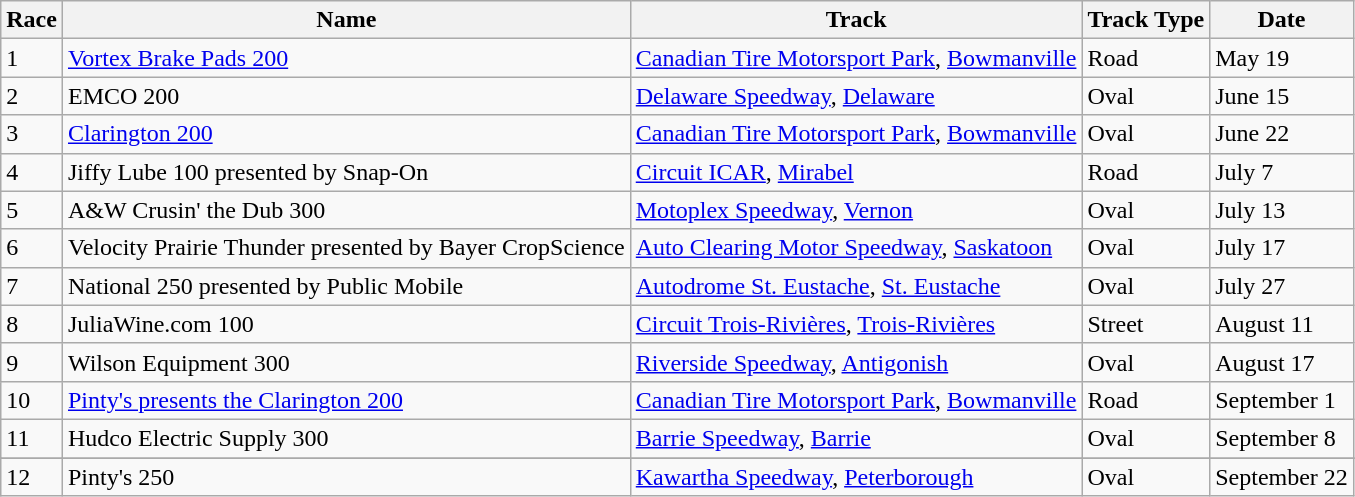<table class="wikitable">
<tr>
<th>Race</th>
<th>Name</th>
<th>Track</th>
<th>Track Type</th>
<th>Date</th>
</tr>
<tr>
<td>1</td>
<td><a href='#'>Vortex Brake Pads 200</a></td>
<td><a href='#'>Canadian Tire Motorsport Park</a>, <a href='#'>Bowmanville</a></td>
<td>Road</td>
<td>May 19</td>
</tr>
<tr>
<td>2</td>
<td>EMCO 200</td>
<td><a href='#'>Delaware Speedway</a>, <a href='#'>Delaware</a></td>
<td>Oval</td>
<td>June 15</td>
</tr>
<tr>
<td>3</td>
<td><a href='#'>Clarington 200</a></td>
<td><a href='#'>Canadian Tire Motorsport Park</a>, <a href='#'>Bowmanville</a></td>
<td>Oval</td>
<td>June 22</td>
</tr>
<tr>
<td>4</td>
<td>Jiffy Lube 100 presented by Snap-On</td>
<td><a href='#'>Circuit ICAR</a>, <a href='#'>Mirabel</a></td>
<td>Road</td>
<td>July 7</td>
</tr>
<tr>
<td>5</td>
<td>A&W Crusin' the Dub 300</td>
<td><a href='#'>Motoplex Speedway</a>, <a href='#'>Vernon</a></td>
<td>Oval</td>
<td>July 13</td>
</tr>
<tr>
<td>6</td>
<td>Velocity Prairie Thunder presented by Bayer CropScience</td>
<td><a href='#'>Auto Clearing Motor Speedway</a>, <a href='#'>Saskatoon</a></td>
<td>Oval</td>
<td>July 17</td>
</tr>
<tr>
<td>7</td>
<td>National 250 presented by Public Mobile</td>
<td><a href='#'>Autodrome St. Eustache</a>, <a href='#'>St. Eustache</a></td>
<td>Oval</td>
<td>July 27</td>
</tr>
<tr>
<td>8</td>
<td>JuliaWine.com 100</td>
<td><a href='#'>Circuit Trois-Rivières</a>, <a href='#'>Trois-Rivières</a></td>
<td>Street</td>
<td>August 11</td>
</tr>
<tr>
<td>9</td>
<td>Wilson Equipment 300</td>
<td><a href='#'>Riverside Speedway</a>, <a href='#'>Antigonish</a></td>
<td>Oval</td>
<td>August 17</td>
</tr>
<tr>
<td>10</td>
<td><a href='#'>Pinty's presents the Clarington 200</a></td>
<td><a href='#'>Canadian Tire Motorsport Park</a>, <a href='#'>Bowmanville</a></td>
<td>Road</td>
<td>September 1</td>
</tr>
<tr>
<td>11</td>
<td>Hudco Electric Supply 300</td>
<td><a href='#'>Barrie Speedway</a>, <a href='#'>Barrie</a></td>
<td>Oval</td>
<td>September 8</td>
</tr>
<tr>
</tr>
<tr>
<td>12</td>
<td>Pinty's 250</td>
<td><a href='#'>Kawartha Speedway</a>, <a href='#'>Peterborough</a></td>
<td>Oval</td>
<td>September 22</td>
</tr>
</table>
